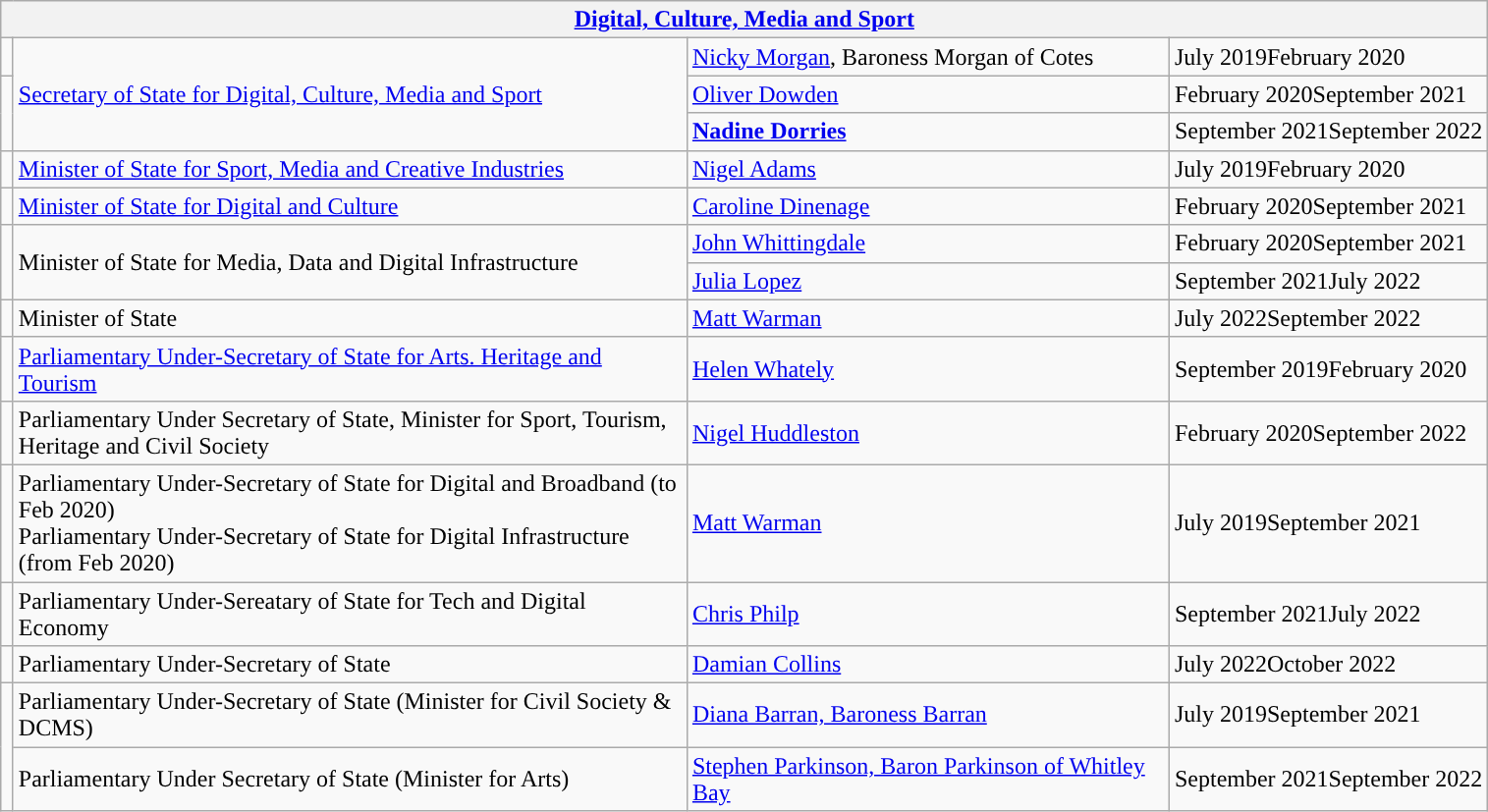<table class="wikitable">
<tr>
<th colspan="4"><a href='#'>Digital, Culture, Media and Sport</a></th>
</tr>
<tr>
<td style="width: 1px; background: "></td>
<td rowspan=3 style="width: 450px;"><a href='#'>Secretary of State for Digital, Culture, Media and Sport</a></td>
<td style="width: 320px;"><a href='#'>Nicky Morgan</a>, Baroness Morgan of Cotes</td>
<td>July 2019February 2020</td>
</tr>
<tr>
<td rowspan=2 style="width: 1px; background: "></td>
<td><a href='#'>Oliver Dowden</a></td>
<td>February 2020September 2021</td>
</tr>
<tr>
<td><strong><a href='#'>Nadine Dorries</a></strong></td>
<td>September 2021September 2022</td>
</tr>
<tr>
<td style="width: 1px; background: "></td>
<td style="width: 450px;"><a href='#'>Minister of State for Sport, Media and Creative Industries</a></td>
<td style="width: 320px;"><a href='#'>Nigel Adams</a></td>
<td>July 2019February 2020</td>
</tr>
<tr>
<td style="width: 1px; background: "></td>
<td style="width: 450px;"><a href='#'>Minister of State for Digital and Culture</a></td>
<td><a href='#'>Caroline Dinenage</a></td>
<td>February 2020September 2021</td>
</tr>
<tr>
<td rowspan=2 style="width: 1px; background: "></td>
<td rowspan=2>Minister of State for Media, Data and Digital Infrastructure</td>
<td><a href='#'>John Whittingdale</a></td>
<td>February 2020September 2021</td>
</tr>
<tr>
<td><a href='#'>Julia Lopez</a></td>
<td>September 2021July 2022</td>
</tr>
<tr>
<td style="width: 1px; background: "></td>
<td>Minister of State</td>
<td><a href='#'>Matt Warman</a></td>
<td>July 2022September 2022</td>
</tr>
<tr>
<td style="width: 1px; background: "></td>
<td style="width: 450px;"><a href='#'>Parliamentary Under-Secretary of State for Arts. Heritage and Tourism</a></td>
<td><a href='#'>Helen Whately</a></td>
<td>September 2019February 2020</td>
</tr>
<tr>
<td style="width: 1px; background: "></td>
<td style="width: 450px;">Parliamentary Under Secretary of State, Minister for Sport, Tourism, Heritage and Civil Society</td>
<td><a href='#'>Nigel Huddleston</a></td>
<td>February 2020September 2022</td>
</tr>
<tr>
<td style="width: 1px; background: "></td>
<td>Parliamentary Under-Secretary of State for Digital and Broadband (to Feb 2020)<br>Parliamentary Under-Secretary of State for Digital Infrastructure (from Feb 2020)</td>
<td><a href='#'>Matt Warman</a></td>
<td>July 2019September 2021</td>
</tr>
<tr>
<td style="width: 1px; background: "></td>
<td>Parliamentary Under-Sereatary of State for Tech and Digital Economy</td>
<td><a href='#'>Chris Philp</a></td>
<td>September 2021July 2022</td>
</tr>
<tr>
<td style="width: 1px; background: "></td>
<td>Parliamentary Under-Secretary of State</td>
<td><a href='#'>Damian Collins</a></td>
<td>July 2022October 2022</td>
</tr>
<tr>
<td rowspan=2 style="width: 1px; background: "></td>
<td>Parliamentary Under-Secretary of State (Minister for Civil Society & DCMS)</td>
<td><a href='#'>Diana Barran, Baroness Barran</a> </td>
<td>July 2019September 2021</td>
</tr>
<tr>
<td>Parliamentary Under Secretary of State (Minister for Arts)</td>
<td><a href='#'>Stephen Parkinson, Baron Parkinson of Whitley Bay</a> </td>
<td>September 2021September 2022</td>
</tr>
</table>
